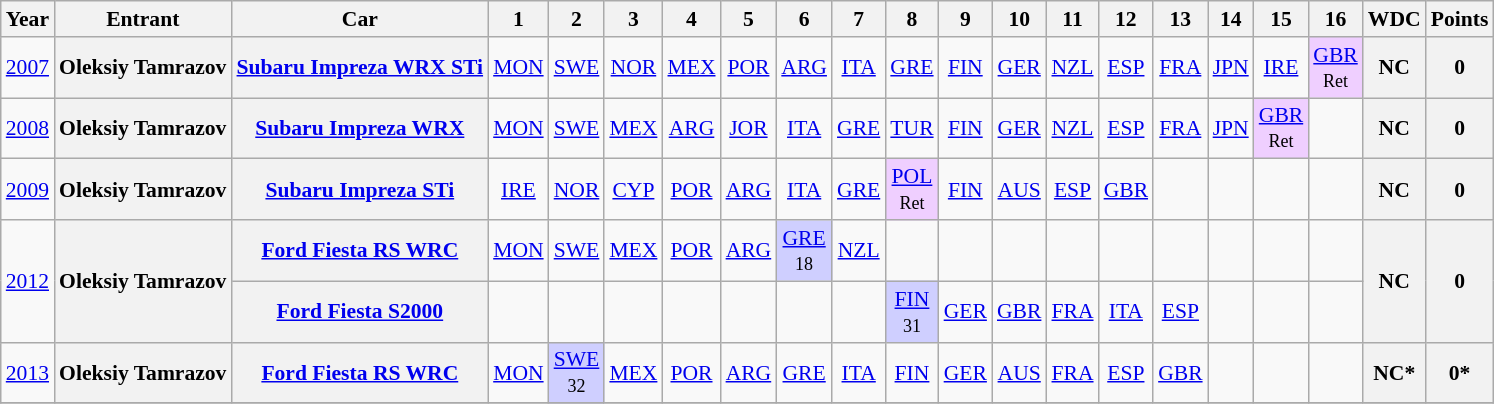<table class="wikitable" border="1" style="text-align:center; font-size:90%;">
<tr>
<th>Year</th>
<th>Entrant</th>
<th>Car</th>
<th>1</th>
<th>2</th>
<th>3</th>
<th>4</th>
<th>5</th>
<th>6</th>
<th>7</th>
<th>8</th>
<th>9</th>
<th>10</th>
<th>11</th>
<th>12</th>
<th>13</th>
<th>14</th>
<th>15</th>
<th>16</th>
<th>WDC</th>
<th>Points</th>
</tr>
<tr>
<td><a href='#'>2007</a></td>
<th>Oleksiy Tamrazov</th>
<th><a href='#'>Subaru Impreza WRX STi</a></th>
<td><a href='#'>MON</a></td>
<td><a href='#'>SWE</a></td>
<td><a href='#'>NOR</a></td>
<td><a href='#'>MEX</a></td>
<td><a href='#'>POR</a></td>
<td><a href='#'>ARG</a></td>
<td><a href='#'>ITA</a></td>
<td><a href='#'>GRE</a></td>
<td><a href='#'>FIN</a></td>
<td><a href='#'>GER</a></td>
<td><a href='#'>NZL</a></td>
<td><a href='#'>ESP</a></td>
<td><a href='#'>FRA</a></td>
<td><a href='#'>JPN</a></td>
<td><a href='#'>IRE</a></td>
<td style="background:#EFCFFF;"><a href='#'>GBR</a><br><small>Ret</small></td>
<th>NC</th>
<th>0</th>
</tr>
<tr>
<td><a href='#'>2008</a></td>
<th>Oleksiy Tamrazov</th>
<th><a href='#'>Subaru Impreza WRX</a></th>
<td><a href='#'>MON</a></td>
<td><a href='#'>SWE</a></td>
<td><a href='#'>MEX</a></td>
<td><a href='#'>ARG</a></td>
<td><a href='#'>JOR</a></td>
<td><a href='#'>ITA</a></td>
<td><a href='#'>GRE</a></td>
<td><a href='#'>TUR</a></td>
<td><a href='#'>FIN</a></td>
<td><a href='#'>GER</a></td>
<td><a href='#'>NZL</a></td>
<td><a href='#'>ESP</a></td>
<td><a href='#'>FRA</a></td>
<td><a href='#'>JPN</a></td>
<td style="background:#EFCFFF;"><a href='#'>GBR</a> <br><small>Ret</small></td>
<td></td>
<th>NC</th>
<th>0</th>
</tr>
<tr>
<td><a href='#'>2009</a></td>
<th>Oleksiy Tamrazov</th>
<th><a href='#'>Subaru Impreza STi</a></th>
<td><a href='#'>IRE</a></td>
<td><a href='#'>NOR</a></td>
<td><a href='#'>CYP</a></td>
<td><a href='#'>POR</a></td>
<td><a href='#'>ARG</a></td>
<td><a href='#'>ITA</a></td>
<td><a href='#'>GRE</a></td>
<td style="background:#EFCFFF;"><a href='#'>POL</a><br><small>Ret</small></td>
<td><a href='#'>FIN</a></td>
<td><a href='#'>AUS</a></td>
<td><a href='#'>ESP</a></td>
<td><a href='#'>GBR</a></td>
<td></td>
<td></td>
<td></td>
<td></td>
<th>NC</th>
<th>0</th>
</tr>
<tr>
<td rowspan=2><a href='#'>2012</a></td>
<th rowspan=2>Oleksiy Tamrazov</th>
<th><a href='#'>Ford Fiesta RS WRC</a></th>
<td><a href='#'>MON</a></td>
<td><a href='#'>SWE</a></td>
<td><a href='#'>MEX</a></td>
<td><a href='#'>POR</a></td>
<td><a href='#'>ARG</a></td>
<td style="background:#CFCFFF;"><a href='#'>GRE</a><br><small>18</small></td>
<td><a href='#'>NZL</a></td>
<td></td>
<td></td>
<td></td>
<td></td>
<td></td>
<td></td>
<td></td>
<td></td>
<td></td>
<th rowspan=2>NC</th>
<th rowspan=2>0</th>
</tr>
<tr>
<th><a href='#'>Ford Fiesta S2000</a></th>
<td></td>
<td></td>
<td></td>
<td></td>
<td></td>
<td></td>
<td></td>
<td style="background:#CFCFFF;"><a href='#'>FIN</a><br><small>31</small></td>
<td><a href='#'>GER</a></td>
<td><a href='#'>GBR</a></td>
<td><a href='#'>FRA</a></td>
<td><a href='#'>ITA</a></td>
<td><a href='#'>ESP</a></td>
<td></td>
<td></td>
<td></td>
</tr>
<tr>
<td><a href='#'>2013</a></td>
<th>Oleksiy Tamrazov</th>
<th><a href='#'>Ford Fiesta RS WRC</a></th>
<td><a href='#'>MON</a></td>
<td style="background:#CFCFFF;"><a href='#'>SWE</a><br><small>32</small></td>
<td><a href='#'>MEX</a></td>
<td><a href='#'>POR</a></td>
<td><a href='#'>ARG</a></td>
<td><a href='#'>GRE</a></td>
<td><a href='#'>ITA</a></td>
<td><a href='#'>FIN</a></td>
<td><a href='#'>GER</a></td>
<td><a href='#'>AUS</a></td>
<td><a href='#'>FRA</a></td>
<td><a href='#'>ESP</a></td>
<td><a href='#'>GBR</a></td>
<td></td>
<td></td>
<td></td>
<th>NC*</th>
<th>0*</th>
</tr>
<tr>
</tr>
</table>
